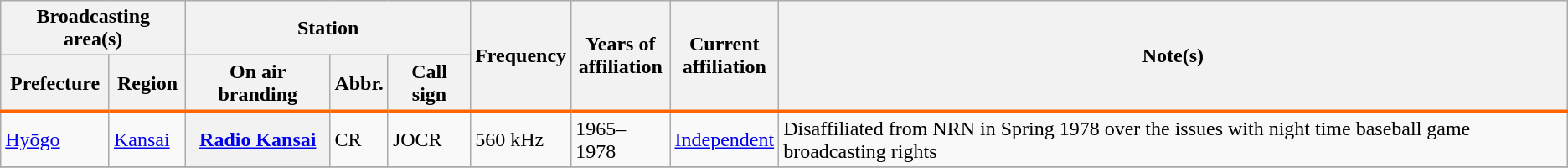<table class="wikitable sortable">
<tr>
<th colspan="2">Broadcasting area(s)</th>
<th colspan="3">Station</th>
<th rowspan="2" style="border-bottom:3px solid #ff6600;">Frequency</th>
<th rowspan="2" style="border-bottom:3px solid #ff6600;">Years of<br>affiliation</th>
<th rowspan="2" style="border-bottom:3px solid #ff6600;">Current<br>affiliation</th>
<th rowspan="2" style="border-bottom:3px solid #ff6600;">Note(s)</th>
</tr>
<tr>
<th style="border-bottom:3px solid #ff6600;">Prefecture</th>
<th style="border-bottom:3px solid #ff6600;">Region</th>
<th style="border-bottom:3px solid #ff6600;">On air branding</th>
<th style="border-bottom:3px solid #ff6600;">Abbr.</th>
<th style="border-bottom:3px solid #ff6600;">Call sign</th>
</tr>
<tr>
<td><a href='#'>Hyōgo</a></td>
<td><a href='#'>Kansai</a></td>
<th><a href='#'>Radio Kansai</a></th>
<td>CR</td>
<td>JOCR</td>
<td>560 kHz</td>
<td>1965–1978</td>
<td><a href='#'>Independent</a></td>
<td>Disaffiliated from NRN in Spring 1978 over the issues with night time baseball game broadcasting rights</td>
</tr>
<tr>
</tr>
</table>
